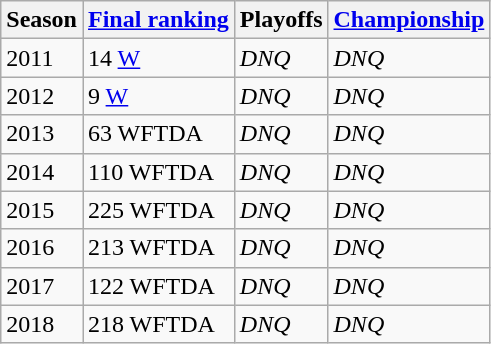<table class="wikitable sortable">
<tr>
<th>Season</th>
<th><a href='#'>Final ranking</a></th>
<th>Playoffs</th>
<th><a href='#'>Championship</a></th>
</tr>
<tr>
<td>2011</td>
<td>14 <a href='#'>W</a></td>
<td><em>DNQ</em></td>
<td><em>DNQ</em></td>
</tr>
<tr>
<td>2012</td>
<td>9 <a href='#'>W</a></td>
<td><em>DNQ</em></td>
<td><em>DNQ</em></td>
</tr>
<tr>
<td>2013</td>
<td>63 WFTDA</td>
<td><em>DNQ</em></td>
<td><em>DNQ</em></td>
</tr>
<tr>
<td>2014</td>
<td>110 WFTDA</td>
<td><em>DNQ</em></td>
<td><em>DNQ</em></td>
</tr>
<tr>
<td>2015</td>
<td>225 WFTDA</td>
<td><em>DNQ</em></td>
<td><em>DNQ</em></td>
</tr>
<tr>
<td>2016</td>
<td>213 WFTDA</td>
<td><em>DNQ</em></td>
<td><em>DNQ</em></td>
</tr>
<tr>
<td>2017</td>
<td>122 WFTDA</td>
<td><em>DNQ</em></td>
<td><em>DNQ</em></td>
</tr>
<tr>
<td>2018</td>
<td>218 WFTDA</td>
<td><em>DNQ</em></td>
<td><em>DNQ</em></td>
</tr>
</table>
